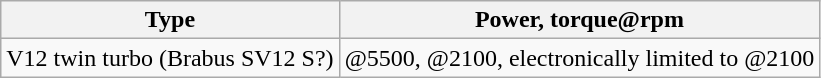<table class="wikitable">
<tr>
<th>Type</th>
<th>Power, torque@rpm</th>
</tr>
<tr>
<td> V12 twin turbo (Brabus SV12 S?)</td>
<td>@5500, @2100, electronically limited to @2100</td>
</tr>
</table>
